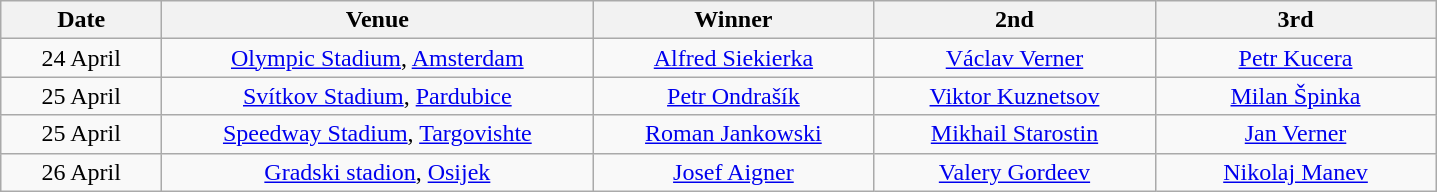<table class="wikitable" style="text-align:center">
<tr>
<th width=100>Date</th>
<th width=280>Venue</th>
<th width=180>Winner</th>
<th width=180>2nd</th>
<th width=180>3rd</th>
</tr>
<tr>
<td align=center>24 April</td>
<td> <a href='#'>Olympic Stadium</a>, <a href='#'>Amsterdam</a></td>
<td> <a href='#'>Alfred Siekierka</a></td>
<td> <a href='#'>Václav Verner</a></td>
<td> <a href='#'>Petr Kucera</a></td>
</tr>
<tr>
<td align=center>25 April</td>
<td> <a href='#'>Svítkov Stadium</a>, <a href='#'>Pardubice</a></td>
<td> <a href='#'>Petr Ondrašík</a></td>
<td> <a href='#'>Viktor Kuznetsov</a></td>
<td> <a href='#'>Milan Špinka</a></td>
</tr>
<tr>
<td align=center>25 April</td>
<td> <a href='#'>Speedway Stadium</a>, <a href='#'>Targovishte</a></td>
<td> <a href='#'>Roman Jankowski</a></td>
<td> <a href='#'>Mikhail Starostin</a></td>
<td> <a href='#'>Jan Verner</a></td>
</tr>
<tr>
<td align=center>26 April</td>
<td> <a href='#'>Gradski stadion</a>, <a href='#'>Osijek</a></td>
<td> <a href='#'>Josef Aigner</a></td>
<td> <a href='#'>Valery Gordeev</a></td>
<td> <a href='#'>Nikolaj Manev</a></td>
</tr>
</table>
